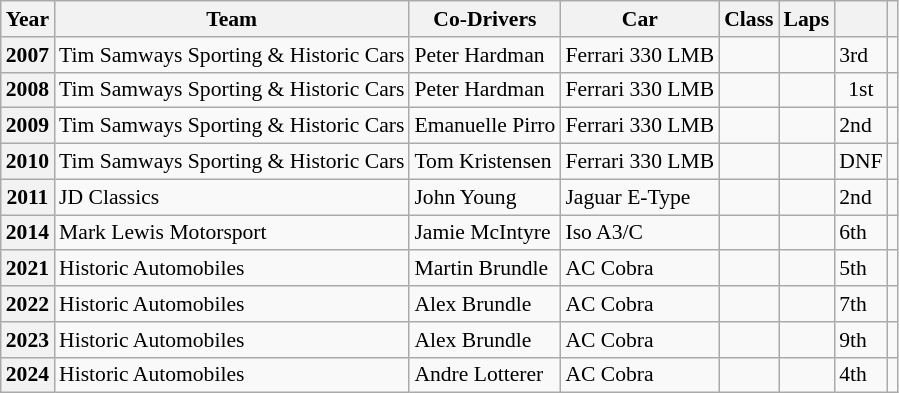<table class="wikitable" style="font-size:90%">
<tr>
<th>Year</th>
<th>Team</th>
<th>Co-Drivers</th>
<th>Car</th>
<th>Class</th>
<th>Laps</th>
<th></th>
<th></th>
</tr>
<tr>
<th>2007</th>
<td>Tim Samways Sporting & Historic Cars</td>
<td>Peter Hardman</td>
<td>Ferrari 330 LMB</td>
<td></td>
<td></td>
<td>3rd</td>
<td></td>
</tr>
<tr style="text-align:center;">
<th>2008</th>
<td align=left>Tim Samways Sporting & Historic Cars</td>
<td align=left>Peter Hardman</td>
<td align=left>Ferrari 330 LMB</td>
<td></td>
<td></td>
<td>1st</td>
<td></td>
</tr>
<tr>
<th>2009</th>
<td>Tim Samways Sporting & Historic Cars</td>
<td>Emanuelle Pirro</td>
<td>Ferrari 330 LMB</td>
<td></td>
<td></td>
<td>2nd</td>
<td></td>
</tr>
<tr>
<th>2010</th>
<td>Tim Samways Sporting & Historic Cars</td>
<td>Tom Kristensen</td>
<td>Ferrari 330 LMB</td>
<td></td>
<td></td>
<td>DNF</td>
<td></td>
</tr>
<tr>
<th>2011</th>
<td>JD Classics</td>
<td>John Young</td>
<td>Jaguar E-Type</td>
<td></td>
<td></td>
<td>2nd</td>
<td></td>
</tr>
<tr>
<th>2014</th>
<td>Mark Lewis Motorsport</td>
<td>Jamie McIntyre</td>
<td>Iso A3/C</td>
<td></td>
<td></td>
<td>6th</td>
<td></td>
</tr>
<tr>
<th>2021</th>
<td>Historic Automobiles</td>
<td>Martin Brundle</td>
<td>AC Cobra</td>
<td></td>
<td></td>
<td>5th</td>
<td></td>
</tr>
<tr>
<th>2022</th>
<td>Historic Automobiles</td>
<td>Alex Brundle</td>
<td>AC Cobra</td>
<td></td>
<td></td>
<td>7th</td>
<td></td>
</tr>
<tr>
<th>2023</th>
<td>Historic Automobiles</td>
<td>Alex Brundle</td>
<td>AC Cobra</td>
<td></td>
<td></td>
<td>9th</td>
<td></td>
</tr>
<tr>
<th>2024</th>
<td>Historic Automobiles</td>
<td>Andre Lotterer</td>
<td>AC Cobra</td>
<td></td>
<td></td>
<td>4th</td>
<td></td>
</tr>
</table>
